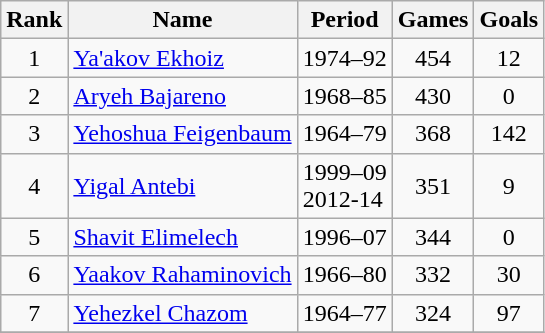<table class="wikitable">
<tr>
<th>Rank</th>
<th>Name</th>
<th>Period</th>
<th>Games</th>
<th>Goals</th>
</tr>
<tr>
<td align="center">1</td>
<td> <a href='#'>Ya'akov Ekhoiz</a></td>
<td>1974–92</td>
<td align="center">454</td>
<td align="center">12</td>
</tr>
<tr>
<td align="center">2</td>
<td> <a href='#'>Aryeh Bajareno</a></td>
<td>1968–85</td>
<td align="center">430</td>
<td align="center">0</td>
</tr>
<tr>
<td align="center">3</td>
<td> <a href='#'>Yehoshua Feigenbaum</a></td>
<td>1964–79</td>
<td align="center">368</td>
<td align="center">142</td>
</tr>
<tr>
<td align="center">4</td>
<td> <a href='#'>Yigal Antebi</a></td>
<td>1999–09<br>2012-14</td>
<td align="center">351</td>
<td align="center">9</td>
</tr>
<tr>
<td align="center">5</td>
<td> <a href='#'>Shavit Elimelech</a></td>
<td>1996–07</td>
<td align="center">344</td>
<td align="center">0</td>
</tr>
<tr>
<td align="center">6</td>
<td> <a href='#'>Yaakov Rahaminovich</a></td>
<td>1966–80</td>
<td align="center">332</td>
<td align="center">30</td>
</tr>
<tr>
<td align="center">7</td>
<td> <a href='#'>Yehezkel Chazom</a></td>
<td>1964–77</td>
<td align="center">324</td>
<td align="center">97</td>
</tr>
<tr>
</tr>
</table>
